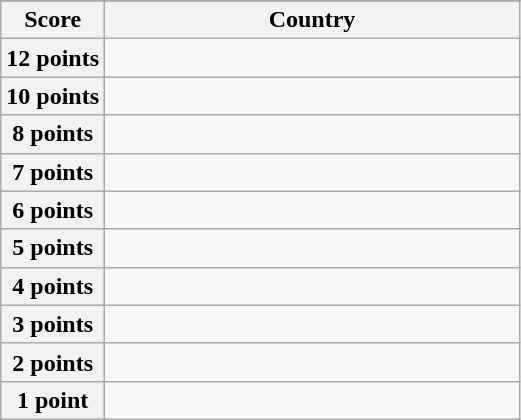<table class="wikitable">
<tr>
</tr>
<tr>
<th scope="col" width="20%">Score</th>
<th scope="col">Country</th>
</tr>
<tr>
<th scope="row">12 points</th>
<td></td>
</tr>
<tr>
<th scope="row">10 points</th>
<td></td>
</tr>
<tr>
<th scope="row">8 points</th>
<td></td>
</tr>
<tr>
<th scope="row">7 points</th>
<td></td>
</tr>
<tr>
<th scope="row">6 points</th>
<td></td>
</tr>
<tr>
<th scope="row">5 points</th>
<td></td>
</tr>
<tr>
<th scope="row">4 points</th>
<td></td>
</tr>
<tr>
<th scope="row">3 points</th>
<td></td>
</tr>
<tr>
<th scope="row">2 points</th>
<td></td>
</tr>
<tr>
<th scope="row">1 point</th>
<td></td>
</tr>
</table>
